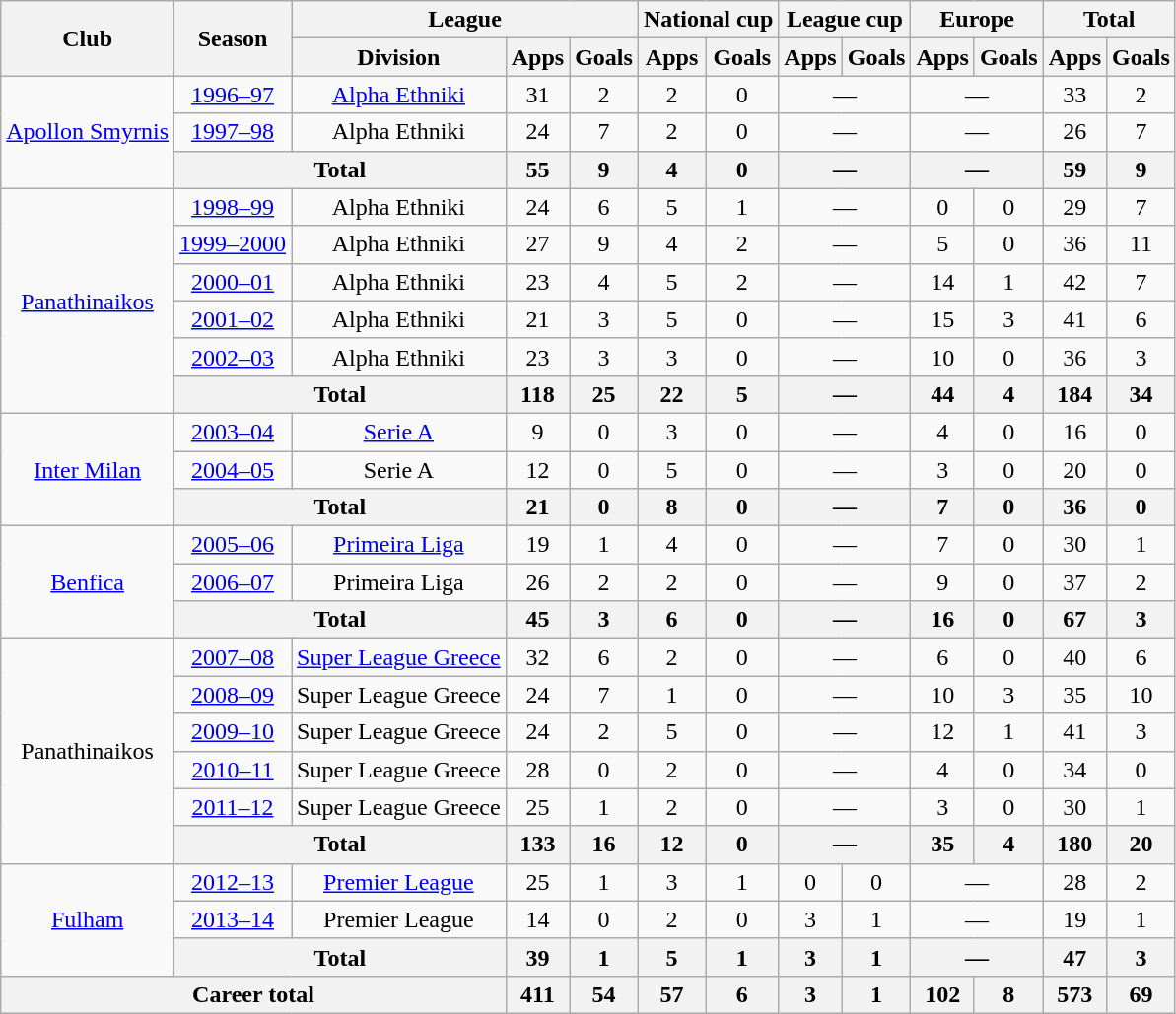<table class="wikitable" style="text-align:center">
<tr>
<th rowspan="2">Club</th>
<th rowspan="2">Season</th>
<th colspan="3">League</th>
<th colspan="2">National cup</th>
<th colspan="2">League cup</th>
<th colspan="2">Europe</th>
<th colspan="2">Total</th>
</tr>
<tr>
<th>Division</th>
<th>Apps</th>
<th>Goals</th>
<th>Apps</th>
<th>Goals</th>
<th>Apps</th>
<th>Goals</th>
<th>Apps</th>
<th>Goals</th>
<th>Apps</th>
<th>Goals</th>
</tr>
<tr>
<td rowspan="3"><a href='#'>Apollon Smyrnis</a></td>
<td><a href='#'>1996–97</a></td>
<td><a href='#'>Alpha Ethniki</a></td>
<td>31</td>
<td>2</td>
<td>2</td>
<td>0</td>
<td colspan="2">—</td>
<td colspan="2">—</td>
<td>33</td>
<td>2</td>
</tr>
<tr>
<td><a href='#'>1997–98</a></td>
<td>Alpha Ethniki</td>
<td>24</td>
<td>7</td>
<td>2</td>
<td>0</td>
<td colspan="2">—</td>
<td colspan="2">—</td>
<td>26</td>
<td>7</td>
</tr>
<tr>
<th colspan="2">Total</th>
<th>55</th>
<th>9</th>
<th>4</th>
<th>0</th>
<th colspan="2">—</th>
<th colspan="2">—</th>
<th>59</th>
<th>9</th>
</tr>
<tr>
<td rowspan="6"><a href='#'>Panathinaikos</a></td>
<td><a href='#'>1998–99</a></td>
<td>Alpha Ethniki</td>
<td>24</td>
<td>6</td>
<td>5</td>
<td>1</td>
<td colspan="2">—</td>
<td>0</td>
<td>0</td>
<td>29</td>
<td>7</td>
</tr>
<tr>
<td><a href='#'>1999–2000</a></td>
<td>Alpha Ethniki</td>
<td>27</td>
<td>9</td>
<td>4</td>
<td>2</td>
<td colspan="2">—</td>
<td>5</td>
<td>0</td>
<td>36</td>
<td>11</td>
</tr>
<tr>
<td><a href='#'>2000–01</a></td>
<td>Alpha Ethniki</td>
<td>23</td>
<td>4</td>
<td>5</td>
<td>2</td>
<td colspan="2">—</td>
<td>14</td>
<td>1</td>
<td>42</td>
<td>7</td>
</tr>
<tr>
<td><a href='#'>2001–02</a></td>
<td>Alpha Ethniki</td>
<td>21</td>
<td>3</td>
<td>5</td>
<td>0</td>
<td colspan="2">—</td>
<td>15</td>
<td>3</td>
<td>41</td>
<td>6</td>
</tr>
<tr>
<td><a href='#'>2002–03</a></td>
<td>Alpha Ethniki</td>
<td>23</td>
<td>3</td>
<td>3</td>
<td>0</td>
<td colspan="2">—</td>
<td>10</td>
<td>0</td>
<td>36</td>
<td>3</td>
</tr>
<tr>
<th colspan="2">Total</th>
<th>118</th>
<th>25</th>
<th>22</th>
<th>5</th>
<th colspan="2">—</th>
<th>44</th>
<th>4</th>
<th>184</th>
<th>34</th>
</tr>
<tr>
<td rowspan="3"><a href='#'>Inter Milan</a></td>
<td><a href='#'>2003–04</a></td>
<td><a href='#'>Serie A</a></td>
<td>9</td>
<td>0</td>
<td>3</td>
<td>0</td>
<td colspan="2">—</td>
<td>4</td>
<td>0</td>
<td>16</td>
<td>0</td>
</tr>
<tr>
<td><a href='#'>2004–05</a></td>
<td>Serie A</td>
<td>12</td>
<td>0</td>
<td>5</td>
<td>0</td>
<td colspan="2">—</td>
<td>3</td>
<td>0</td>
<td>20</td>
<td>0</td>
</tr>
<tr>
<th colspan="2">Total</th>
<th>21</th>
<th>0</th>
<th>8</th>
<th>0</th>
<th colspan="2">—</th>
<th>7</th>
<th>0</th>
<th>36</th>
<th>0</th>
</tr>
<tr>
<td rowspan="3"><a href='#'>Benfica</a></td>
<td><a href='#'>2005–06</a></td>
<td><a href='#'>Primeira Liga</a></td>
<td>19</td>
<td>1</td>
<td>4</td>
<td>0</td>
<td colspan="2">—</td>
<td>7</td>
<td>0</td>
<td>30</td>
<td>1</td>
</tr>
<tr>
<td><a href='#'>2006–07</a></td>
<td>Primeira Liga</td>
<td>26</td>
<td>2</td>
<td>2</td>
<td>0</td>
<td colspan="2">—</td>
<td>9</td>
<td>0</td>
<td>37</td>
<td>2</td>
</tr>
<tr>
<th colspan="2">Total</th>
<th>45</th>
<th>3</th>
<th>6</th>
<th>0</th>
<th colspan="2">—</th>
<th>16</th>
<th>0</th>
<th>67</th>
<th>3</th>
</tr>
<tr>
<td rowspan="6">Panathinaikos</td>
<td><a href='#'>2007–08</a></td>
<td><a href='#'>Super League Greece</a></td>
<td>32</td>
<td>6</td>
<td>2</td>
<td>0</td>
<td colspan="2">—</td>
<td>6</td>
<td>0</td>
<td>40</td>
<td>6</td>
</tr>
<tr>
<td><a href='#'>2008–09</a></td>
<td>Super League Greece</td>
<td>24</td>
<td>7</td>
<td>1</td>
<td>0</td>
<td colspan="2">—</td>
<td>10</td>
<td>3</td>
<td>35</td>
<td>10</td>
</tr>
<tr>
<td><a href='#'>2009–10</a></td>
<td>Super League Greece</td>
<td>24</td>
<td>2</td>
<td>5</td>
<td>0</td>
<td colspan="2">—</td>
<td>12</td>
<td>1</td>
<td>41</td>
<td>3</td>
</tr>
<tr>
<td><a href='#'>2010–11</a></td>
<td>Super League Greece</td>
<td>28</td>
<td>0</td>
<td>2</td>
<td>0</td>
<td colspan="2">—</td>
<td>4</td>
<td>0</td>
<td>34</td>
<td>0</td>
</tr>
<tr>
<td><a href='#'>2011–12</a></td>
<td>Super League Greece</td>
<td>25</td>
<td>1</td>
<td>2</td>
<td>0</td>
<td colspan="2">—</td>
<td>3</td>
<td>0</td>
<td>30</td>
<td>1</td>
</tr>
<tr>
<th colspan="2">Total</th>
<th>133</th>
<th>16</th>
<th>12</th>
<th>0</th>
<th colspan="2">—</th>
<th>35</th>
<th>4</th>
<th>180</th>
<th>20</th>
</tr>
<tr>
<td rowspan="3"><a href='#'>Fulham</a></td>
<td><a href='#'>2012–13</a></td>
<td><a href='#'>Premier League</a></td>
<td>25</td>
<td>1</td>
<td>3</td>
<td>1</td>
<td>0</td>
<td>0</td>
<td colspan="2">—</td>
<td>28</td>
<td>2</td>
</tr>
<tr>
<td><a href='#'>2013–14</a></td>
<td>Premier League</td>
<td>14</td>
<td>0</td>
<td>2</td>
<td>0</td>
<td>3</td>
<td>1</td>
<td colspan="2">—</td>
<td>19</td>
<td>1</td>
</tr>
<tr>
<th colspan="2">Total</th>
<th>39</th>
<th>1</th>
<th>5</th>
<th>1</th>
<th>3</th>
<th>1</th>
<th colspan="2">—</th>
<th>47</th>
<th>3</th>
</tr>
<tr>
<th colspan="3">Career total</th>
<th>411</th>
<th>54</th>
<th>57</th>
<th>6</th>
<th>3</th>
<th>1</th>
<th>102</th>
<th>8</th>
<th>573</th>
<th>69</th>
</tr>
</table>
